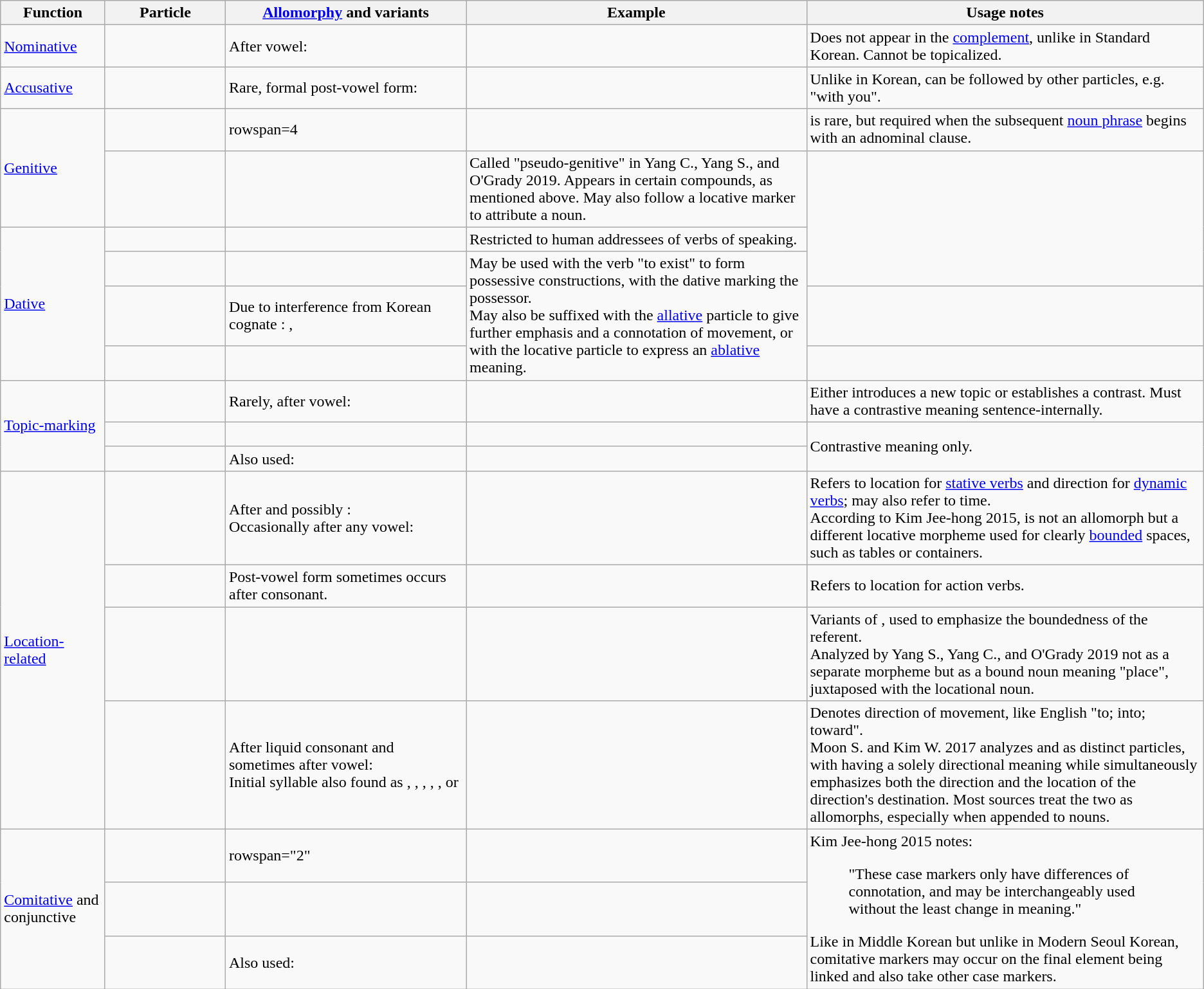<table class="wikitable">
<tr>
<th>Function</th>
<th style="width: 10%">Particle</th>
<th style="width: 20%"><a href='#'>Allomorphy</a> and variants</th>
<th>Example</th>
<th style="width: 33%">Usage notes</th>
</tr>
<tr>
<td><a href='#'>Nominative</a></td>
<td><div> <br> </div></td>
<td>After vowel:  </td>
<td></td>
<td>Does not appear in the <a href='#'>complement</a>, unlike in Standard Korean. Cannot be topicalized.</td>
</tr>
<tr>
<td><a href='#'>Accusative</a></td>
<td><div> <br> </div></td>
<td>Rare, formal post-vowel form:  </td>
<td></td>
<td>Unlike in Korean, can be followed by other particles, e.g.    "with you".</td>
</tr>
<tr>
<td rowspan="2"><a href='#'>Genitive</a></td>
<td><div><br></div></td>
<td>rowspan=4 </td>
<td></td>
<td> is rare, but required when the subsequent <a href='#'>noun phrase</a> begins with an adnominal clause.</td>
</tr>
<tr>
<td><div><br></div></td>
<td></td>
<td>Called "pseudo-genitive" in Yang C., Yang S., and O'Grady 2019. Appears in certain compounds, as mentioned above. May also follow a locative marker to attribute a noun.</td>
</tr>
<tr>
<td rowspan="4"><a href='#'>Dative</a></td>
<td><div><br></div></td>
<td></td>
<td>Restricted to human addressees of verbs of speaking.</td>
</tr>
<tr>
<td><div><br></div></td>
<td></td>
<td rowspan="3">May be used with the verb   "to exist" to form possessive constructions, with the dative marking the possessor.<br>May also be suffixed with the <a href='#'>allative</a> particle  to give further emphasis and a connotation of movement, or with the locative particle  to express an <a href='#'>ablative</a> meaning.</td>
</tr>
<tr>
<td><div><br></div></td>
<td>Due to interference from Korean cognate  :  ,  </td>
<td></td>
</tr>
<tr>
<td><div><br></div></td>
<td></td>
<td></td>
</tr>
<tr>
<td rowspan="3"><a href='#'>Topic-marking</a></td>
<td><div><br></div></td>
<td>Rarely, after vowel:  </td>
<td></td>
<td>Either introduces a new topic or establishes a contrast. Must have a contrastive meaning sentence-internally.</td>
</tr>
<tr>
<td><div><br></div></td>
<td></td>
<td></td>
<td rowspan="2">Contrastive meaning only.</td>
</tr>
<tr>
<td><div><br></div></td>
<td>Also used:  </td>
<td></td>
</tr>
<tr>
<td rowspan="4"><a href='#'>Location-related</a></td>
<td><div><br></div></td>
<td>After  and possibly :  <br>Occasionally after any vowel:  </td>
<td></td>
<td>Refers to location for <a href='#'>stative verbs</a> and direction for <a href='#'>dynamic verbs</a>; may also refer to time.<br>According to Kim Jee-hong 2015,  is not an allomorph but a different locative morpheme used for clearly <a href='#'>bounded</a> spaces, such as tables or containers.</td>
</tr>
<tr>
<td><div><br></div></td>
<td>Post-vowel form  sometimes occurs after consonant.</td>
<td></td>
<td>Refers to location for action verbs.</td>
</tr>
<tr>
<td><div><br></div></td>
<td></td>
<td></td>
<td>Variants of ,  used to emphasize the boundedness of the referent.<br>Analyzed by Yang S., Yang C., and O'Grady 2019 not as a separate morpheme but as a bound noun meaning "place", juxtaposed with the locational noun.</td>
</tr>
<tr>
<td><div><br></div></td>
<td>After liquid consonant  and sometimes after vowel:  <br>Initial syllable  also found as , , , , , or </td>
<td></td>
<td>Denotes direction of movement, like English "to; into; toward".<br>Moon S. and Kim W. 2017 analyzes   and   as distinct particles, with  having a solely directional meaning while  simultaneously emphasizes both the direction and the location of the direction's destination. Most sources treat the two as allomorphs, especially when appended to nouns.</td>
</tr>
<tr>
<td rowspan="3"><a href='#'>Comitative</a> and conjunctive</td>
<td><div><br></div></td>
<td>rowspan="2" </td>
<td></td>
<td rowspan="3">Kim Jee-hong 2015 notes:<br><blockquote>"These case markers only have differences of connotation, and may be interchangeably used without the least change in meaning."
</blockquote>
Like in Middle Korean but unlike in Modern Seoul Korean, comitative markers may occur on the final element being linked and also take other case markers.</td>
</tr>
<tr>
<td><div><br></div></td>
<td></td>
</tr>
<tr>
<td><div><br></div></td>
<td>Also used:  </td>
<td></td>
</tr>
</table>
